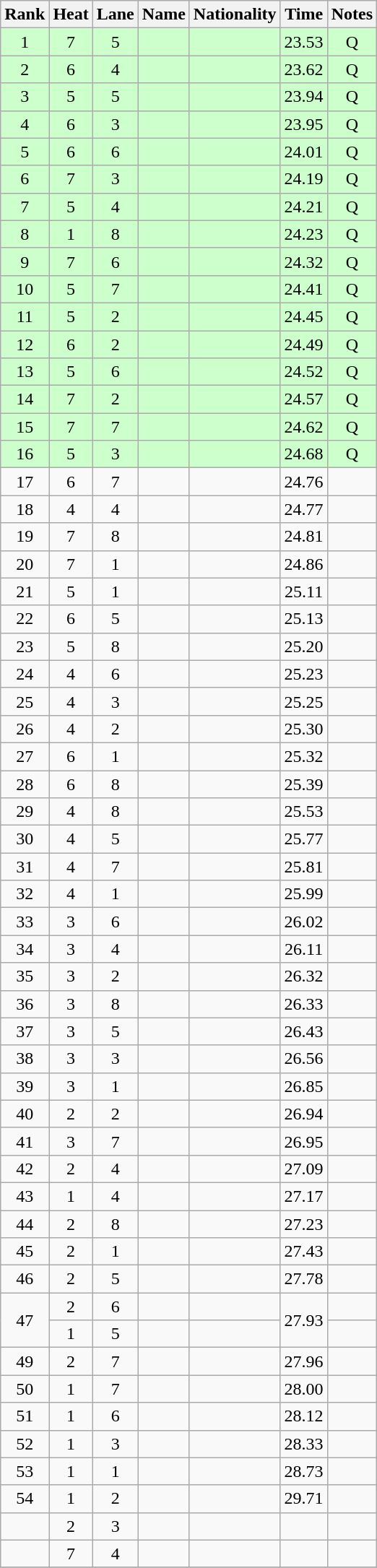<table class="wikitable sortable" style="text-align:center">
<tr>
<th>Rank</th>
<th>Heat</th>
<th>Lane</th>
<th>Name</th>
<th>Nationality</th>
<th>Time</th>
<th>Notes</th>
</tr>
<tr bgcolor=ccffcc>
<td>1</td>
<td>7</td>
<td>5</td>
<td align=left></td>
<td align=left></td>
<td>23.53</td>
<td>Q</td>
</tr>
<tr bgcolor=ccffcc>
<td>2</td>
<td>6</td>
<td>4</td>
<td align=left></td>
<td align=left></td>
<td>23.62</td>
<td>Q</td>
</tr>
<tr bgcolor=ccffcc>
<td>3</td>
<td>5</td>
<td>5</td>
<td align=left></td>
<td align=left></td>
<td>23.94</td>
<td>Q</td>
</tr>
<tr bgcolor=ccffcc>
<td>4</td>
<td>6</td>
<td>3</td>
<td align=left></td>
<td align=left></td>
<td>23.95</td>
<td>Q</td>
</tr>
<tr bgcolor=ccffcc>
<td>5</td>
<td>6</td>
<td>6</td>
<td align=left></td>
<td align=left></td>
<td>24.01</td>
<td>Q</td>
</tr>
<tr bgcolor=ccffcc>
<td>6</td>
<td>7</td>
<td>3</td>
<td align=left></td>
<td align=left></td>
<td>24.19</td>
<td>Q</td>
</tr>
<tr bgcolor=ccffcc>
<td>7</td>
<td>5</td>
<td>4</td>
<td align=left></td>
<td align=left></td>
<td>24.21</td>
<td>Q</td>
</tr>
<tr bgcolor=ccffcc>
<td>8</td>
<td>1</td>
<td>8</td>
<td align=left></td>
<td align=left></td>
<td>24.23</td>
<td>Q</td>
</tr>
<tr bgcolor=ccffcc>
<td>9</td>
<td>7</td>
<td>6</td>
<td align=left></td>
<td align=left></td>
<td>24.32</td>
<td>Q</td>
</tr>
<tr bgcolor=ccffcc>
<td>10</td>
<td>5</td>
<td>7</td>
<td align=left></td>
<td align=left></td>
<td>24.41</td>
<td>Q</td>
</tr>
<tr bgcolor=ccffcc>
<td>11</td>
<td>5</td>
<td>2</td>
<td align=left></td>
<td align=left></td>
<td>24.45</td>
<td>Q</td>
</tr>
<tr bgcolor=ccffcc>
<td>12</td>
<td>6</td>
<td>2</td>
<td align=left></td>
<td align=left></td>
<td>24.49</td>
<td>Q</td>
</tr>
<tr bgcolor=ccffcc>
<td>13</td>
<td>5</td>
<td>6</td>
<td align=left></td>
<td align=left></td>
<td>24.52</td>
<td>Q</td>
</tr>
<tr bgcolor=ccffcc>
<td>14</td>
<td>7</td>
<td>2</td>
<td align=left></td>
<td align=left></td>
<td>24.57</td>
<td>Q</td>
</tr>
<tr bgcolor=ccffcc>
<td>15</td>
<td>7</td>
<td>7</td>
<td align=left></td>
<td align=left></td>
<td>24.62</td>
<td>Q</td>
</tr>
<tr bgcolor=ccffcc>
<td>16</td>
<td>5</td>
<td>3</td>
<td align=left></td>
<td align=left></td>
<td>24.68</td>
<td>Q</td>
</tr>
<tr>
<td>17</td>
<td>6</td>
<td>7</td>
<td align=left></td>
<td align=left></td>
<td>24.76</td>
<td></td>
</tr>
<tr>
<td>18</td>
<td>4</td>
<td>4</td>
<td align=left></td>
<td align=left></td>
<td>24.77</td>
<td></td>
</tr>
<tr>
<td>19</td>
<td>7</td>
<td>8</td>
<td align=left></td>
<td align=left></td>
<td>24.81</td>
<td></td>
</tr>
<tr>
<td>20</td>
<td>7</td>
<td>1</td>
<td align=left></td>
<td align=left></td>
<td>24.86</td>
<td></td>
</tr>
<tr>
<td>21</td>
<td>5</td>
<td>1</td>
<td align=left></td>
<td align=left></td>
<td>25.11</td>
<td></td>
</tr>
<tr>
<td>22</td>
<td>6</td>
<td>5</td>
<td align=left></td>
<td align=left></td>
<td>25.13</td>
<td></td>
</tr>
<tr>
<td>23</td>
<td>5</td>
<td>8</td>
<td align=left></td>
<td align=left></td>
<td>25.20</td>
<td></td>
</tr>
<tr>
<td>24</td>
<td>4</td>
<td>6</td>
<td align=left></td>
<td align=left></td>
<td>25.23</td>
<td></td>
</tr>
<tr>
<td>25</td>
<td>4</td>
<td>3</td>
<td align=left></td>
<td align=left></td>
<td>25.25</td>
<td></td>
</tr>
<tr>
<td>26</td>
<td>4</td>
<td>2</td>
<td align=left></td>
<td align=left></td>
<td>25.30</td>
<td></td>
</tr>
<tr>
<td>27</td>
<td>6</td>
<td>1</td>
<td align=left></td>
<td align=left></td>
<td>25.32</td>
<td></td>
</tr>
<tr>
<td>28</td>
<td>6</td>
<td>8</td>
<td align=left></td>
<td align=left></td>
<td>25.39</td>
<td></td>
</tr>
<tr>
<td>29</td>
<td>4</td>
<td>8</td>
<td align=left></td>
<td align=left></td>
<td>25.53</td>
<td></td>
</tr>
<tr>
<td>30</td>
<td>4</td>
<td>5</td>
<td align=left></td>
<td align=left></td>
<td>25.77</td>
<td></td>
</tr>
<tr>
<td>31</td>
<td>4</td>
<td>7</td>
<td align=left></td>
<td align=left></td>
<td>25.81</td>
<td></td>
</tr>
<tr>
<td>32</td>
<td>4</td>
<td>1</td>
<td align=left></td>
<td align=left></td>
<td>25.99</td>
<td></td>
</tr>
<tr>
<td>33</td>
<td>3</td>
<td>6</td>
<td align=left></td>
<td align=left></td>
<td>26.02</td>
<td></td>
</tr>
<tr>
<td>34</td>
<td>3</td>
<td>4</td>
<td align=left></td>
<td align=left></td>
<td>26.11</td>
<td></td>
</tr>
<tr>
<td>35</td>
<td>3</td>
<td>2</td>
<td align=left></td>
<td align=left></td>
<td>26.32</td>
<td></td>
</tr>
<tr>
<td>36</td>
<td>3</td>
<td>8</td>
<td align=left></td>
<td align=left></td>
<td>26.33</td>
<td></td>
</tr>
<tr>
<td>37</td>
<td>3</td>
<td>5</td>
<td align=left></td>
<td align=left></td>
<td>26.43</td>
<td></td>
</tr>
<tr>
<td>38</td>
<td>3</td>
<td>3</td>
<td align=left></td>
<td align=left></td>
<td>26.56</td>
<td></td>
</tr>
<tr>
<td>39</td>
<td>3</td>
<td>1</td>
<td align=left></td>
<td align=left></td>
<td>26.85</td>
<td></td>
</tr>
<tr>
<td>40</td>
<td>2</td>
<td>2</td>
<td align=left></td>
<td align=left></td>
<td>26.94</td>
<td></td>
</tr>
<tr>
<td>41</td>
<td>3</td>
<td>7</td>
<td align=left></td>
<td align=left></td>
<td>26.95</td>
<td></td>
</tr>
<tr>
<td>42</td>
<td>2</td>
<td>4</td>
<td align=left></td>
<td align=left></td>
<td>27.09</td>
<td></td>
</tr>
<tr>
<td>43</td>
<td>1</td>
<td>4</td>
<td align=left></td>
<td align=left></td>
<td>27.17</td>
<td></td>
</tr>
<tr>
<td>44</td>
<td>2</td>
<td>8</td>
<td align=left></td>
<td align=left></td>
<td>27.23</td>
<td></td>
</tr>
<tr>
<td>45</td>
<td>2</td>
<td>1</td>
<td align=left></td>
<td align=left></td>
<td>27.43</td>
<td></td>
</tr>
<tr>
<td>46</td>
<td>2</td>
<td>5</td>
<td align=left></td>
<td align=left></td>
<td>27.78</td>
<td></td>
</tr>
<tr>
<td rowspan="2">47</td>
<td>2</td>
<td>6</td>
<td align=left></td>
<td align=left></td>
<td rowspan="2">27.93</td>
<td></td>
</tr>
<tr>
<td>1</td>
<td>5</td>
<td align=left></td>
<td align=left></td>
<td></td>
</tr>
<tr>
<td>49</td>
<td>2</td>
<td>7</td>
<td align=left></td>
<td align=left></td>
<td>27.96</td>
<td></td>
</tr>
<tr>
<td>50</td>
<td>1</td>
<td>7</td>
<td align=left></td>
<td align=left></td>
<td>28.00</td>
<td></td>
</tr>
<tr>
<td>51</td>
<td>1</td>
<td>6</td>
<td align=left></td>
<td align=left></td>
<td>28.12</td>
<td></td>
</tr>
<tr>
<td>52</td>
<td>1</td>
<td>3</td>
<td align=left></td>
<td align=left></td>
<td>28.33</td>
<td></td>
</tr>
<tr>
<td>53</td>
<td>1</td>
<td>1</td>
<td align=left></td>
<td align=left></td>
<td>28.73</td>
<td></td>
</tr>
<tr>
<td>54</td>
<td>1</td>
<td>2</td>
<td align=left></td>
<td align=left></td>
<td>29.71</td>
<td></td>
</tr>
<tr>
<td></td>
<td>2</td>
<td>3</td>
<td align=left></td>
<td align=left></td>
<td></td>
<td></td>
</tr>
<tr>
<td></td>
<td>7</td>
<td>4</td>
<td align=left></td>
<td align=left></td>
<td></td>
<td></td>
</tr>
<tr>
</tr>
</table>
